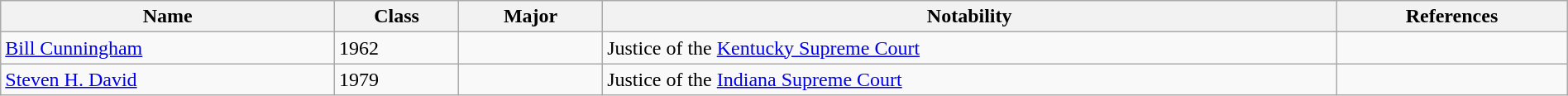<table class="wikitable" style="width:100%;">
<tr>
<th>Name</th>
<th>Class</th>
<th>Major</th>
<th>Notability</th>
<th>References</th>
</tr>
<tr>
<td><a href='#'>Bill Cunningham</a></td>
<td>1962</td>
<td></td>
<td>Justice of the <a href='#'>Kentucky Supreme Court</a></td>
<td></td>
</tr>
<tr>
<td><a href='#'>Steven H. David</a></td>
<td>1979</td>
<td></td>
<td>Justice of the <a href='#'>Indiana Supreme Court</a></td>
<td></td>
</tr>
</table>
